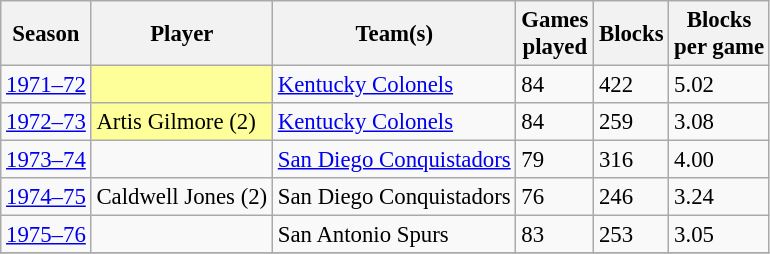<table class="wikitable sortable" style="font-size:95%;">
<tr>
<th>Season</th>
<th>Player</th>
<th>Team(s)</th>
<th>Games<br>played</th>
<th>Blocks</th>
<th>Blocks<br>per game</th>
</tr>
<tr>
<td><a href='#'>1971–72</a></td>
<td style=background-color:#FFFF99></td>
<td><a href='#'>Kentucky Colonels</a></td>
<td>84</td>
<td>422</td>
<td>5.02</td>
</tr>
<tr>
<td><a href='#'>1972–73</a></td>
<td style=background-color:#FFFF99>Artis Gilmore (2)</td>
<td><a href='#'>Kentucky Colonels</a></td>
<td>84</td>
<td>259</td>
<td>3.08</td>
</tr>
<tr>
<td><a href='#'>1973–74</a></td>
<td></td>
<td><a href='#'>San Diego Conquistadors</a></td>
<td>79</td>
<td>316</td>
<td>4.00</td>
</tr>
<tr>
<td><a href='#'>1974–75</a></td>
<td>Caldwell Jones (2)</td>
<td>San Diego Conquistadors</td>
<td>76</td>
<td>246</td>
<td>3.24</td>
</tr>
<tr>
<td><a href='#'>1975–76</a></td>
<td></td>
<td>San Antonio Spurs</td>
<td>83</td>
<td>253</td>
<td>3.05</td>
</tr>
<tr>
</tr>
</table>
